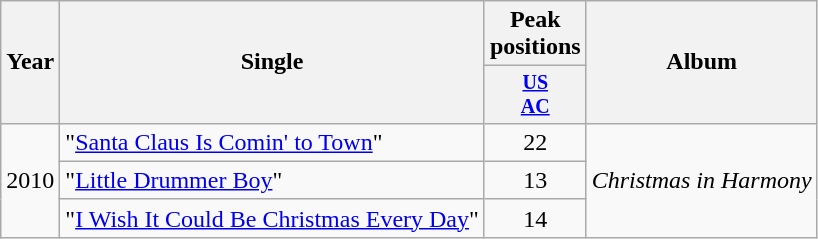<table class="wikitable" style="text-align:center;">
<tr>
<th rowspan="2">Year</th>
<th rowspan="2">Single</th>
<th>Peak positions</th>
<th rowspan="2">Album</th>
</tr>
<tr style="font-size:smaller;">
<th style="width:50px;"><a href='#'>US<br>AC</a><br></th>
</tr>
<tr>
<td rowspan="3">2010</td>
<td style="text-align:left;">"<a href='#'>Santa Claus Is Comin' to Town</a>"</td>
<td>22</td>
<td style="text-align:left;" rowspan="3"><em>Christmas in Harmony</em></td>
</tr>
<tr>
<td style="text-align:left;">"<a href='#'>Little Drummer Boy</a>"</td>
<td>13</td>
</tr>
<tr>
<td style="text-align:left;">"<a href='#'>I Wish It Could Be Christmas Every Day</a>"</td>
<td>14</td>
</tr>
</table>
